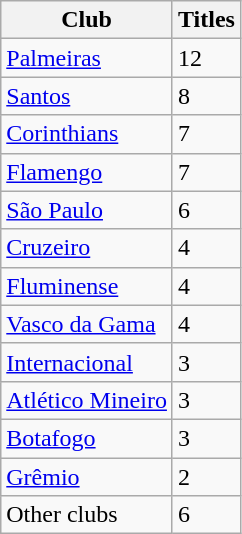<table class="wikitable sortable">
<tr>
<th>Club</th>
<th>Titles</th>
</tr>
<tr>
<td><a href='#'>Palmeiras</a></td>
<td>12</td>
</tr>
<tr>
<td><a href='#'>Santos</a></td>
<td>8</td>
</tr>
<tr>
<td><a href='#'>Corinthians</a></td>
<td>7</td>
</tr>
<tr>
<td><a href='#'>Flamengo</a></td>
<td>7</td>
</tr>
<tr>
<td><a href='#'>São Paulo</a></td>
<td>6</td>
</tr>
<tr>
<td><a href='#'>Cruzeiro</a></td>
<td>4</td>
</tr>
<tr>
<td><a href='#'>Fluminense</a></td>
<td>4</td>
</tr>
<tr>
<td><a href='#'>Vasco da Gama</a></td>
<td>4</td>
</tr>
<tr>
<td><a href='#'>Internacional</a></td>
<td>3</td>
</tr>
<tr>
<td><a href='#'>Atlético Mineiro</a></td>
<td>3</td>
</tr>
<tr>
<td><a href='#'>Botafogo</a></td>
<td>3</td>
</tr>
<tr>
<td><a href='#'>Grêmio</a></td>
<td>2</td>
</tr>
<tr>
<td>Other clubs</td>
<td>6</td>
</tr>
</table>
